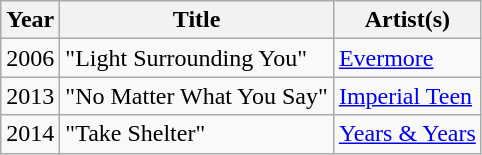<table class="wikitable sortable">
<tr>
<th>Year</th>
<th>Title</th>
<th>Artist(s)</th>
</tr>
<tr>
<td>2006</td>
<td>"Light Surrounding You"</td>
<td><a href='#'>Evermore</a></td>
</tr>
<tr>
<td>2013</td>
<td>"No Matter What You Say"</td>
<td><a href='#'>Imperial Teen</a></td>
</tr>
<tr>
<td>2014</td>
<td>"Take Shelter"</td>
<td><a href='#'>Years & Years</a></td>
</tr>
</table>
